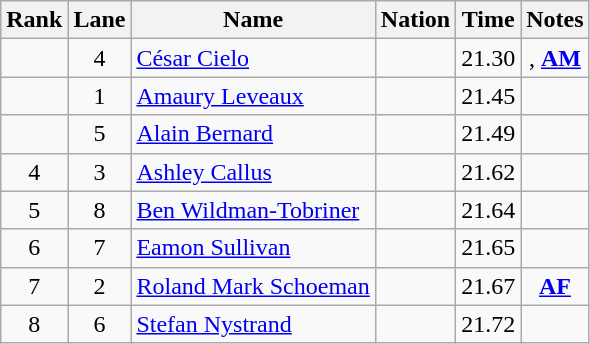<table class='wikitable sortable' style='text-align:center'>
<tr>
<th>Rank</th>
<th>Lane</th>
<th>Name</th>
<th>Nation</th>
<th>Time</th>
<th>Notes</th>
</tr>
<tr>
<td></td>
<td>4</td>
<td align=left><a href='#'>César Cielo</a></td>
<td align=left></td>
<td>21.30</td>
<td>, <strong><a href='#'>AM</a></strong></td>
</tr>
<tr>
<td></td>
<td>1</td>
<td align=left><a href='#'>Amaury Leveaux</a></td>
<td align=left></td>
<td>21.45</td>
<td></td>
</tr>
<tr>
<td></td>
<td>5</td>
<td align=left><a href='#'>Alain Bernard</a></td>
<td align=left></td>
<td>21.49</td>
<td></td>
</tr>
<tr>
<td>4</td>
<td>3</td>
<td align=left><a href='#'>Ashley Callus</a></td>
<td align=left></td>
<td>21.62</td>
<td></td>
</tr>
<tr>
<td>5</td>
<td>8</td>
<td align=left><a href='#'>Ben Wildman-Tobriner</a></td>
<td align=left></td>
<td>21.64</td>
<td></td>
</tr>
<tr>
<td>6</td>
<td>7</td>
<td align=left><a href='#'>Eamon Sullivan</a></td>
<td align=left></td>
<td>21.65</td>
<td></td>
</tr>
<tr>
<td>7</td>
<td>2</td>
<td align=left><a href='#'>Roland Mark Schoeman</a></td>
<td align=left></td>
<td>21.67</td>
<td><strong><a href='#'>AF</a></strong></td>
</tr>
<tr>
<td>8</td>
<td>6</td>
<td align=left><a href='#'>Stefan Nystrand</a></td>
<td align=left></td>
<td>21.72</td>
<td></td>
</tr>
</table>
